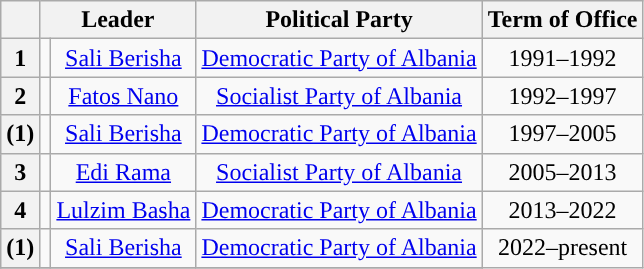<table class="wikitable" style="text-align:center;">
<tr>
<th></th>
<th colspan="2">Leader</th>
<th>Political Party</th>
<th>Term of Office</th>
</tr>
<tr>
<th style="background: ">1</th>
<td></td>
<td><a href='#'>Sali Berisha</a></td>
<td><a href='#'>Democratic Party of Albania</a></td>
<td>1991–1992</td>
</tr>
<tr>
<th style="background: ">2</th>
<td></td>
<td><a href='#'>Fatos Nano</a></td>
<td><a href='#'>Socialist Party of Albania</a></td>
<td>1992–1997</td>
</tr>
<tr>
<th style="background: ">(1)</th>
<td></td>
<td><a href='#'>Sali Berisha</a></td>
<td><a href='#'>Democratic Party of Albania</a></td>
<td>1997–2005</td>
</tr>
<tr>
<th style="background: ">3</th>
<td></td>
<td><a href='#'>Edi Rama</a></td>
<td><a href='#'>Socialist Party of Albania</a></td>
<td>2005–2013</td>
</tr>
<tr>
<th style="background: ">4</th>
<td></td>
<td><a href='#'>Lulzim Basha</a></td>
<td><a href='#'>Democratic Party of Albania</a></td>
<td>2013–2022</td>
</tr>
<tr>
<th style="background: ">(1)</th>
<td></td>
<td><a href='#'>Sali Berisha</a></td>
<td><a href='#'>Democratic Party of Albania</a></td>
<td rowspan="2">2022–present</td>
</tr>
<tr>
</tr>
</table>
